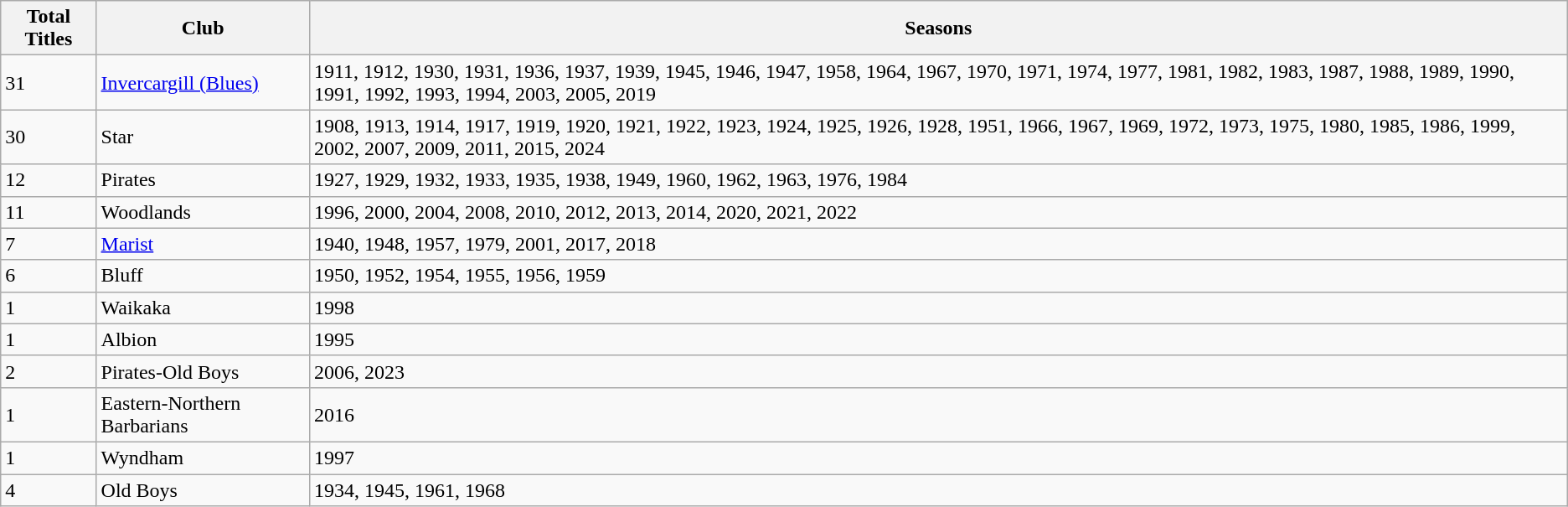<table class="wikitable">
<tr>
<th>Total Titles</th>
<th>Club</th>
<th>Seasons</th>
</tr>
<tr>
<td>31</td>
<td><a href='#'>Invercargill (Blues)</a></td>
<td>1911, 1912, 1930, 1931, 1936, 1937, 1939, 1945, 1946, 1947, 1958, 1964, 1967, 1970, 1971, 1974, 1977, 1981, 1982, 1983, 1987, 1988, 1989, 1990, 1991, 1992, 1993, 1994, 2003, 2005, 2019</td>
</tr>
<tr>
<td>30</td>
<td>Star</td>
<td>1908, 1913, 1914, 1917, 1919, 1920, 1921, 1922, 1923, 1924, 1925, 1926, 1928, 1951, 1966, 1967, 1969, 1972, 1973, 1975, 1980, 1985, 1986, 1999, 2002, 2007, 2009, 2011, 2015, 2024</td>
</tr>
<tr>
<td>12</td>
<td>Pirates</td>
<td>1927, 1929, 1932, 1933, 1935, 1938, 1949, 1960, 1962, 1963, 1976, 1984</td>
</tr>
<tr>
<td>11</td>
<td>Woodlands</td>
<td>1996, 2000, 2004, 2008, 2010, 2012, 2013, 2014, 2020, 2021, 2022</td>
</tr>
<tr>
<td>7</td>
<td><a href='#'>Marist</a></td>
<td>1940, 1948, 1957, 1979, 2001, 2017, 2018</td>
</tr>
<tr>
<td>6</td>
<td>Bluff</td>
<td>1950, 1952, 1954, 1955, 1956, 1959</td>
</tr>
<tr>
<td>1</td>
<td>Waikaka</td>
<td>1998</td>
</tr>
<tr>
<td>1</td>
<td>Albion</td>
<td>1995</td>
</tr>
<tr>
<td>2</td>
<td>Pirates-Old Boys</td>
<td>2006, 2023</td>
</tr>
<tr>
<td>1</td>
<td>Eastern-Northern Barbarians</td>
<td>2016</td>
</tr>
<tr>
<td>1</td>
<td>Wyndham</td>
<td>1997</td>
</tr>
<tr>
<td>4</td>
<td>Old Boys</td>
<td>1934, 1945, 1961, 1968</td>
</tr>
</table>
